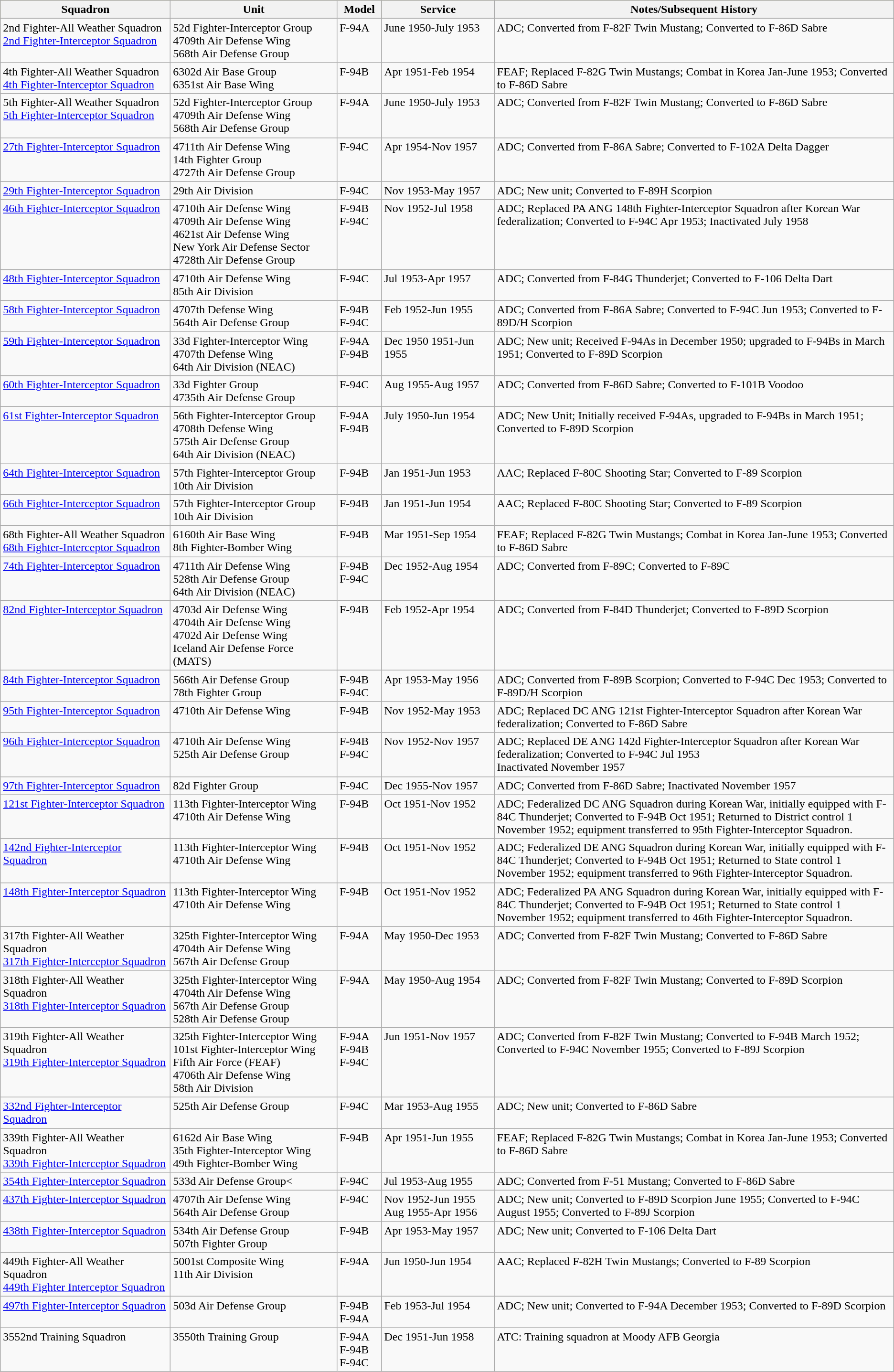<table class="wikitable">
<tr style="background:#f5f9B3;">
<th scope="col" width="230">Squadron</th>
<th scope="col" width="225">Unit</th>
<th scope="col" width="55">Model</th>
<th scope="col" width="150">Service</th>
<th>Notes/Subsequent History</th>
</tr>
<tr valign="top">
<td>2nd Fighter-All Weather Squadron<br><a href='#'>2nd Fighter-Interceptor Squadron</a></td>
<td>52d Fighter-Interceptor Group<br>4709th Air Defense Wing<br>568th Air Defense Group</td>
<td>F-94A</td>
<td>June 1950-July 1953</td>
<td>ADC; Converted from F-82F Twin Mustang; Converted to F-86D Sabre</td>
</tr>
<tr valign="top">
<td>4th Fighter-All Weather Squadron<br><a href='#'>4th Fighter-Interceptor Squadron</a></td>
<td>6302d Air Base Group<br>6351st Air Base Wing</td>
<td>F-94B</td>
<td>Apr 1951-Feb 1954</td>
<td>FEAF; Replaced F-82G Twin Mustangs; Combat in Korea Jan-June 1953; Converted to F-86D Sabre</td>
</tr>
<tr valign="top">
<td>5th Fighter-All Weather Squadron<br><a href='#'>5th Fighter-Interceptor Squadron</a></td>
<td>52d Fighter-Interceptor Group<br>4709th Air Defense Wing<br>568th Air Defense Group</td>
<td>F-94A</td>
<td>June 1950-July 1953</td>
<td>ADC; Converted from F-82F Twin Mustang; Converted to F-86D Sabre</td>
</tr>
<tr valign="top">
<td><a href='#'>27th Fighter-Interceptor Squadron</a></td>
<td>4711th Air Defense Wing<br> 14th Fighter Group<br>4727th Air Defense Group</td>
<td>F-94C</td>
<td>Apr 1954-Nov 1957</td>
<td>ADC; Converted from F-86A Sabre; Converted to F-102A Delta Dagger</td>
</tr>
<tr valign="top">
<td><a href='#'>29th Fighter-Interceptor Squadron</a></td>
<td>29th Air Division</td>
<td>F-94C</td>
<td>Nov 1953-May 1957</td>
<td>ADC; New unit; Converted to F-89H Scorpion</td>
</tr>
<tr valign="top">
<td><a href='#'>46th Fighter-Interceptor Squadron</a></td>
<td>4710th Air Defense Wing<br>4709th Air Defense Wing<br>4621st Air Defense Wing<br>New York Air Defense Sector<br>4728th Air Defense Group</td>
<td>F-94B<br>F-94C</td>
<td>Nov 1952-Jul 1958</td>
<td>ADC; Replaced PA ANG 148th Fighter-Interceptor Squadron after Korean War federalization; Converted to F-94C Apr 1953; Inactivated July 1958</td>
</tr>
<tr valign="top">
<td><a href='#'>48th Fighter-Interceptor Squadron</a></td>
<td>4710th Air Defense Wing<br>85th Air Division</td>
<td>F-94C</td>
<td>Jul 1953-Apr 1957</td>
<td>ADC; Converted from F-84G Thunderjet; Converted to F-106 Delta Dart</td>
</tr>
<tr valign="top">
<td><a href='#'>58th Fighter-Interceptor Squadron</a></td>
<td>4707th Defense Wing<br>564th Air Defense Group</td>
<td>F-94B<br>F-94C</td>
<td>Feb 1952-Jun 1955</td>
<td>ADC; Converted from F-86A Sabre; Converted to F-94C Jun 1953; Converted to F-89D/H Scorpion</td>
</tr>
<tr valign="top">
<td><a href='#'>59th Fighter-Interceptor Squadron</a></td>
<td>33d Fighter-Interceptor Wing<br>4707th Defense Wing<br>64th Air Division (NEAC)</td>
<td>F-94A<br>F-94B</td>
<td>Dec 1950 1951-Jun 1955</td>
<td>ADC; New unit; Received F-94As in December 1950; upgraded to F-94Bs in March 1951; Converted to F-89D Scorpion</td>
</tr>
<tr valign="top">
<td><a href='#'>60th Fighter-Interceptor Squadron</a></td>
<td>33d Fighter Group<br>4735th Air Defense Group</td>
<td>F-94C</td>
<td>Aug 1955-Aug 1957</td>
<td>ADC; Converted from F-86D Sabre; Converted to F-101B Voodoo</td>
</tr>
<tr valign="top">
<td><a href='#'>61st Fighter-Interceptor Squadron</a></td>
<td>56th Fighter-Interceptor Group<br>4708th Defense Wing<br>575th Air Defense Group<br>64th Air Division (NEAC)</td>
<td>F-94A<br>F-94B</td>
<td>July 1950-Jun 1954</td>
<td>ADC; New Unit; Initially received F-94As, upgraded to F-94Bs in March 1951; Converted to F-89D Scorpion </td>
</tr>
<tr valign="top">
<td><a href='#'>64th Fighter-Interceptor Squadron</a></td>
<td>57th Fighter-Interceptor Group<br>10th Air Division</td>
<td>F-94B</td>
<td>Jan 1951-Jun 1953</td>
<td>AAC; Replaced F-80C Shooting Star; Converted to F-89 Scorpion</td>
</tr>
<tr valign="top">
<td><a href='#'>66th Fighter-Interceptor Squadron</a></td>
<td>57th Fighter-Interceptor Group<br>10th Air Division</td>
<td>F-94B</td>
<td>Jan 1951-Jun 1954</td>
<td>AAC; Replaced F-80C Shooting Star; Converted to F-89 Scorpion</td>
</tr>
<tr valign="top">
<td>68th Fighter-All Weather Squadron<br><a href='#'>68th Fighter-Interceptor Squadron</a></td>
<td>6160th Air Base Wing <br>8th Fighter-Bomber Wing</td>
<td>F-94B</td>
<td>Mar 1951-Sep 1954</td>
<td>FEAF; Replaced F-82G Twin Mustangs; Combat in Korea Jan-June 1953; Converted to F-86D Sabre</td>
</tr>
<tr valign="top">
<td><a href='#'>74th Fighter-Interceptor Squadron</a></td>
<td>4711th Air Defense Wing<br>528th Air Defense Group<br>64th Air Division (NEAC)</td>
<td>F-94B<br>F-94C</td>
<td>Dec 1952-Aug 1954</td>
<td>ADC; Converted from F-89C; Converted to F-89C</td>
</tr>
<tr valign="top">
<td><a href='#'>82nd Fighter-Interceptor Squadron</a></td>
<td>4703d Air Defense Wing<br>4704th Air Defense Wing<br>4702d Air Defense Wing<br>Iceland Air Defense Force (MATS)</td>
<td>F-94B</td>
<td>Feb 1952-Apr 1954</td>
<td>ADC; Converted from F-84D Thunderjet; Converted to F-89D Scorpion</td>
</tr>
<tr valign="top">
<td><a href='#'>84th Fighter-Interceptor Squadron</a></td>
<td>566th Air Defense Group<br>78th Fighter Group</td>
<td>F-94B<br>F-94C</td>
<td>Apr 1953-May 1956</td>
<td>ADC; Converted from F-89B Scorpion; Converted to F-94C Dec 1953; Converted to F-89D/H Scorpion</td>
</tr>
<tr valign="top">
<td><a href='#'>95th Fighter-Interceptor Squadron</a></td>
<td>4710th Air Defense Wing</td>
<td>F-94B</td>
<td>Nov 1952-May 1953</td>
<td>ADC;  Replaced DC ANG 121st Fighter-Interceptor Squadron after Korean War federalization; Converted to F-86D Sabre</td>
</tr>
<tr valign="top">
<td><a href='#'>96th Fighter-Interceptor Squadron</a></td>
<td>4710th Air Defense Wing<br>525th Air Defense Group</td>
<td>F-94B<br>F-94C</td>
<td>Nov 1952-Nov 1957</td>
<td>ADC;  Replaced DE ANG 142d Fighter-Interceptor Squadron after Korean War federalization; Converted to F-94C Jul 1953<br>Inactivated November 1957 </td>
</tr>
<tr valign="top">
<td><a href='#'>97th Fighter-Interceptor Squadron</a></td>
<td>82d Fighter Group</td>
<td>F-94C</td>
<td>Dec 1955-Nov 1957</td>
<td>ADC; Converted from F-86D Sabre; Inactivated November 1957 </td>
</tr>
<tr valign="top">
<td><a href='#'>121st Fighter-Interceptor Squadron</a></td>
<td>113th Fighter-Interceptor Wing<br>4710th Air Defense Wing</td>
<td>F-94B</td>
<td>Oct 1951-Nov 1952</td>
<td>ADC; Federalized DC ANG Squadron during Korean War, initially equipped with F-84C Thunderjet; Converted to F-94B Oct 1951; Returned to District control 1 November 1952; equipment transferred to 95th Fighter-Interceptor Squadron.</td>
</tr>
<tr valign="top">
<td><a href='#'>142nd Fighter-Interceptor Squadron</a></td>
<td>113th Fighter-Interceptor Wing<br>4710th Air Defense Wing</td>
<td>F-94B</td>
<td>Oct 1951-Nov 1952</td>
<td>ADC; Federalized DE ANG Squadron during Korean War, initially equipped with F-84C Thunderjet; Converted to F-94B Oct 1951; Returned to State control 1 November 1952; equipment transferred to 96th Fighter-Interceptor Squadron.</td>
</tr>
<tr valign="top">
<td><a href='#'>148th Fighter-Interceptor Squadron</a></td>
<td>113th Fighter-Interceptor Wing<br>4710th Air Defense Wing</td>
<td>F-94B</td>
<td>Oct 1951-Nov 1952</td>
<td>ADC; Federalized PA ANG Squadron during Korean War, initially equipped with F-84C Thunderjet; Converted to F-94B Oct 1951; Returned to State control 1 November 1952; equipment transferred to 46th Fighter-Interceptor Squadron.</td>
</tr>
<tr valign="top">
<td>317th Fighter-All Weather Squadron<br><a href='#'>317th Fighter-Interceptor Squadron</a></td>
<td>325th Fighter-Interceptor Wing<br>4704th Air Defense Wing<br>567th Air Defense Group</td>
<td>F-94A</td>
<td>May 1950-Dec 1953</td>
<td>ADC; Converted from F-82F Twin Mustang; Converted to F-86D Sabre</td>
</tr>
<tr valign="top">
<td>318th Fighter-All Weather Squadron<br><a href='#'>318th Fighter-Interceptor Squadron</a></td>
<td>325th Fighter-Interceptor Wing<br>4704th Air Defense Wing<br>567th Air Defense Group<br>528th Air Defense Group</td>
<td>F-94A</td>
<td>May 1950-Aug 1954</td>
<td>ADC; Converted from F-82F Twin Mustang; Converted to F-89D Scorpion</td>
</tr>
<tr valign="top">
<td>319th Fighter-All Weather Squadron<br><a href='#'>319th Fighter-Interceptor Squadron</a></td>
<td>325th Fighter-Interceptor Wing<br>101st Fighter-Interceptor Wing<br>Fifth Air Force (FEAF)<br>4706th Air Defense Wing<br>58th Air Division</td>
<td>F-94A<br>F-94B<br>F-94C</td>
<td>Jun 1951-Nov 1957</td>
<td>ADC; Converted from F-82F Twin Mustang; Converted to F-94B March 1952; Converted to F-94C November 1955; Converted to F-89J Scorpion</td>
</tr>
<tr valign="top">
<td><a href='#'>332nd Fighter-Interceptor Squadron</a></td>
<td>525th Air Defense Group</td>
<td>F-94C</td>
<td>Mar 1953-Aug 1955</td>
<td>ADC; New unit; Converted to F-86D Sabre</td>
</tr>
<tr valign="top">
<td>339th Fighter-All Weather Squadron<br><a href='#'>339th Fighter-Interceptor Squadron</a></td>
<td>6162d Air Base Wing<br>35th Fighter-Interceptor Wing<br>49th Fighter-Bomber Wing</td>
<td>F-94B</td>
<td>Apr 1951-Jun 1955</td>
<td>FEAF; Replaced F-82G Twin Mustangs; Combat in Korea Jan-June 1953; Converted to F-86D Sabre</td>
</tr>
<tr valign="top">
<td><a href='#'>354th Fighter-Interceptor Squadron</a></td>
<td>533d Air Defense Group<</td>
<td>F-94C</td>
<td>Jul 1953-Aug 1955</td>
<td>ADC; Converted from F-51 Mustang; Converted to F-86D Sabre</td>
</tr>
<tr valign="top">
<td><a href='#'>437th Fighter-Interceptor Squadron</a></td>
<td>4707th Air Defense Wing<br>564th Air Defense Group</td>
<td>F-94C</td>
<td>Nov 1952-Jun 1955<br>Aug 1955-Apr 1956</td>
<td>ADC; New unit; Converted to F-89D Scorpion June 1955; Converted to F-94C August 1955; Converted to F-89J Scorpion</td>
</tr>
<tr valign="top">
<td><a href='#'>438th Fighter-Interceptor Squadron</a></td>
<td>534th Air Defense Group<br>507th Fighter Group</td>
<td>F-94B</td>
<td>Apr 1953-May 1957</td>
<td>ADC; New unit; Converted to F-106 Delta Dart</td>
</tr>
<tr valign="top">
<td>449th Fighter-All Weather Squadron<br><a href='#'>449th Fighter Interceptor Squadron</a></td>
<td>5001st Composite Wing<br>11th Air Division</td>
<td>F-94A</td>
<td>Jun 1950-Jun 1954</td>
<td>AAC; Replaced F-82H Twin Mustangs; Converted to F-89 Scorpion</td>
</tr>
<tr valign="top">
<td><a href='#'>497th Fighter-Interceptor Squadron</a></td>
<td>503d Air Defense Group</td>
<td>F-94B<br>F-94A</td>
<td>Feb 1953-Jul 1954</td>
<td>ADC; New unit; Converted to F-94A December 1953; Converted to F-89D Scorpion</td>
</tr>
<tr valign="top">
<td>3552nd Training Squadron</td>
<td>3550th Training Group</td>
<td>F-94A<br>F-94B<br>F-94C</td>
<td>Dec 1951-Jun 1958</td>
<td>ATC: Training squadron at Moody AFB Georgia</td>
</tr>
</table>
